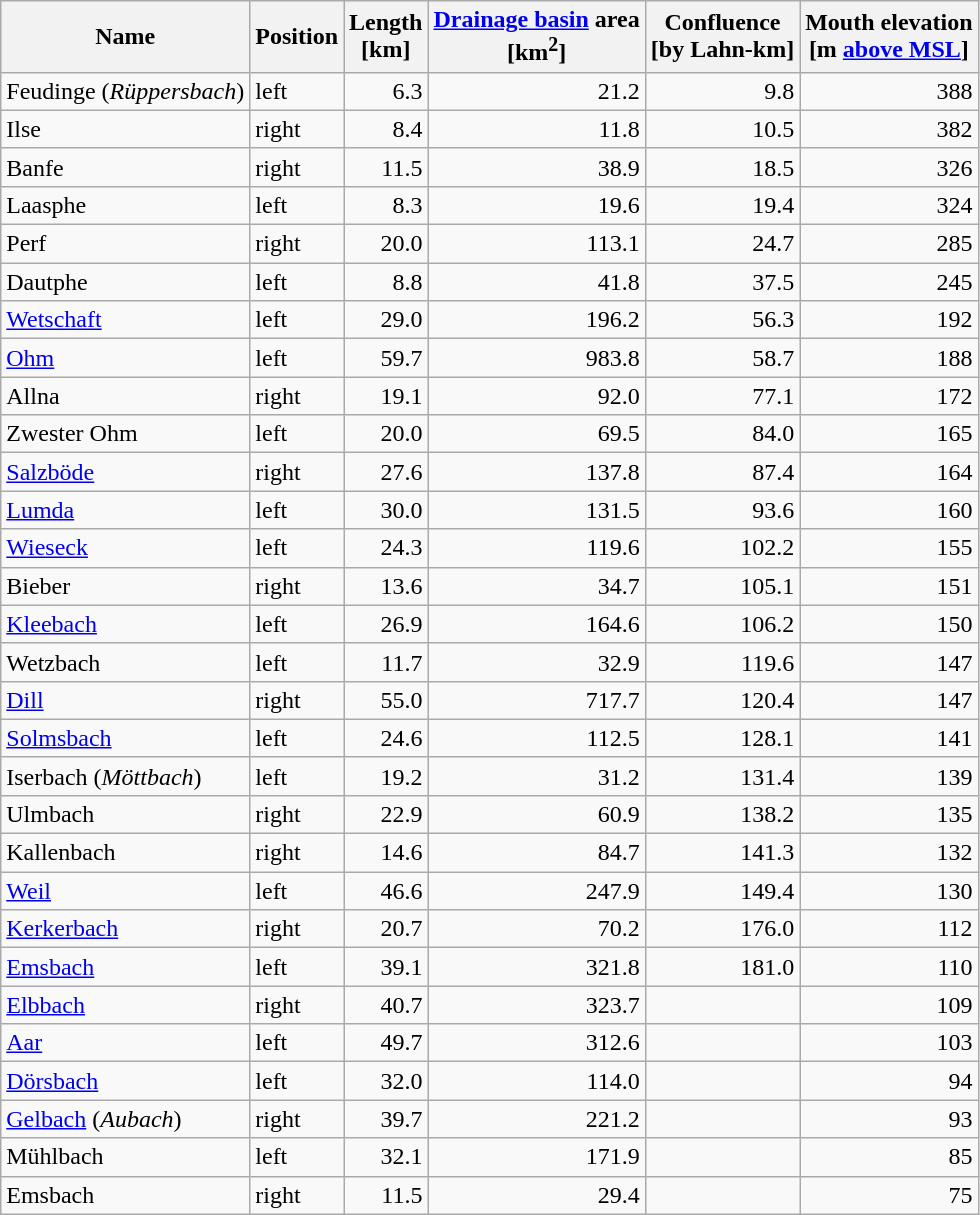<table class="wikitable sortable">
<tr>
<th>Name<br></th>
<th>Position<br></th>
<th>Length<br>[km]<br></th>
<th><a href='#'>Drainage basin</a> area<br>[km<sup>2</sup>]<br></th>
<th>Confluence<br>[by Lahn-km]<br></th>
<th>Mouth elevation<br>[m <a href='#'>above MSL</a>] <br></th>
</tr>
<tr>
<td>Feudinge (<em>Rüppersbach</em>)</td>
<td>left</td>
<td align="right">6.3</td>
<td align="right">21.2</td>
<td align="right">9.8</td>
<td align="right">388</td>
</tr>
<tr>
<td>Ilse</td>
<td>right</td>
<td align="right">8.4</td>
<td align="right">11.8</td>
<td align="right">10.5</td>
<td align="right">382</td>
</tr>
<tr>
<td>Banfe</td>
<td>right</td>
<td align="right">11.5</td>
<td align="right">38.9</td>
<td align="right">18.5</td>
<td align="right">326</td>
</tr>
<tr>
<td>Laasphe</td>
<td>left</td>
<td align="right">8.3</td>
<td align="right">19.6</td>
<td align="right">19.4</td>
<td align="right">324</td>
</tr>
<tr>
<td>Perf</td>
<td>right</td>
<td align="right">20.0</td>
<td align="right">113.1</td>
<td align="right">24.7</td>
<td align="right">285</td>
</tr>
<tr>
<td>Dautphe</td>
<td>left</td>
<td align="right">8.8</td>
<td align="right">41.8</td>
<td align="right">37.5</td>
<td align="right">245</td>
</tr>
<tr>
<td><a href='#'>Wetschaft</a></td>
<td>left</td>
<td align="right">29.0</td>
<td align="right">196.2</td>
<td align="right">56.3</td>
<td align="right">192</td>
</tr>
<tr>
<td><a href='#'>Ohm</a></td>
<td>left</td>
<td align="right">59.7</td>
<td align="right">983.8</td>
<td align="right">58.7</td>
<td align="right">188</td>
</tr>
<tr>
<td>Allna</td>
<td>right</td>
<td align="right">19.1</td>
<td align="right">92.0</td>
<td align="right">77.1</td>
<td align="right">172</td>
</tr>
<tr>
<td>Zwester Ohm</td>
<td>left</td>
<td align="right">20.0</td>
<td align="right">69.5</td>
<td align="right">84.0</td>
<td align="right">165</td>
</tr>
<tr>
<td><a href='#'>Salzböde</a></td>
<td>right</td>
<td align="right">27.6</td>
<td align="right">137.8</td>
<td align="right">87.4</td>
<td align="right">164</td>
</tr>
<tr>
<td><a href='#'>Lumda</a></td>
<td>left</td>
<td align="right">30.0</td>
<td align="right">131.5</td>
<td align="right">93.6</td>
<td align="right">160</td>
</tr>
<tr>
<td><a href='#'>Wieseck</a></td>
<td>left</td>
<td align="right">24.3</td>
<td align="right">119.6</td>
<td align="right">102.2</td>
<td align="right">155</td>
</tr>
<tr>
<td>Bieber</td>
<td>right</td>
<td align="right">13.6</td>
<td align="right">34.7</td>
<td align="right">105.1</td>
<td align="right">151</td>
</tr>
<tr>
<td><a href='#'>Kleebach</a></td>
<td>left</td>
<td align="right">26.9</td>
<td align="right">164.6</td>
<td align="right">106.2</td>
<td align="right">150</td>
</tr>
<tr>
<td>Wetzbach</td>
<td>left</td>
<td align="right">11.7</td>
<td align="right">32.9</td>
<td align="right">119.6</td>
<td align="right">147</td>
</tr>
<tr>
<td><a href='#'>Dill</a></td>
<td>right</td>
<td align="right">55.0</td>
<td align="right">717.7</td>
<td align="right">120.4</td>
<td align="right">147</td>
</tr>
<tr>
<td><a href='#'>Solmsbach</a></td>
<td>left</td>
<td align="right">24.6</td>
<td align="right">112.5</td>
<td align="right">128.1</td>
<td align="right">141</td>
</tr>
<tr>
<td>Iserbach (<em>Möttbach</em>)</td>
<td>left</td>
<td align="right">19.2</td>
<td align="right">31.2</td>
<td align="right">131.4</td>
<td align="right">139</td>
</tr>
<tr>
<td>Ulmbach</td>
<td>right</td>
<td align="right">22.9</td>
<td align="right">60.9</td>
<td align="right">138.2</td>
<td align="right">135</td>
</tr>
<tr>
<td>Kallenbach</td>
<td>right</td>
<td align="right">14.6</td>
<td align="right">84.7</td>
<td align="right">141.3</td>
<td align="right">132</td>
</tr>
<tr>
<td><a href='#'>Weil</a></td>
<td>left</td>
<td align="right">46.6</td>
<td align="right">247.9</td>
<td align="right">149.4</td>
<td align="right">130</td>
</tr>
<tr>
<td><a href='#'>Kerkerbach</a></td>
<td>right</td>
<td align="right">20.7</td>
<td align="right">70.2</td>
<td align="right">176.0</td>
<td align="right">112</td>
</tr>
<tr>
<td><a href='#'>Emsbach</a></td>
<td>left</td>
<td align="right">39.1</td>
<td align="right">321.8</td>
<td align="right">181.0</td>
<td align="right">110</td>
</tr>
<tr>
<td><a href='#'>Elbbach</a></td>
<td>right</td>
<td align="right">40.7</td>
<td align="right">323.7</td>
<td align="right"></td>
<td align="right">109</td>
</tr>
<tr>
<td><a href='#'>Aar</a></td>
<td>left</td>
<td align="right">49.7</td>
<td align="right">312.6</td>
<td align="right"></td>
<td align="right">103</td>
</tr>
<tr>
<td><a href='#'>Dörsbach</a></td>
<td>left</td>
<td align="right">32.0</td>
<td align="right">114.0</td>
<td align="right"></td>
<td align="right">94</td>
</tr>
<tr>
<td><a href='#'>Gelbach</a> (<em>Aubach</em>)</td>
<td>right</td>
<td align="right">39.7</td>
<td align="right">221.2</td>
<td align="right"></td>
<td align="right">93</td>
</tr>
<tr>
<td>Mühlbach</td>
<td>left</td>
<td align="right">32.1</td>
<td align="right">171.9</td>
<td align="right"></td>
<td align="right">85</td>
</tr>
<tr>
<td>Emsbach</td>
<td>right</td>
<td align="right">11.5</td>
<td align="right">29.4</td>
<td align="right"></td>
<td align="right">75</td>
</tr>
</table>
